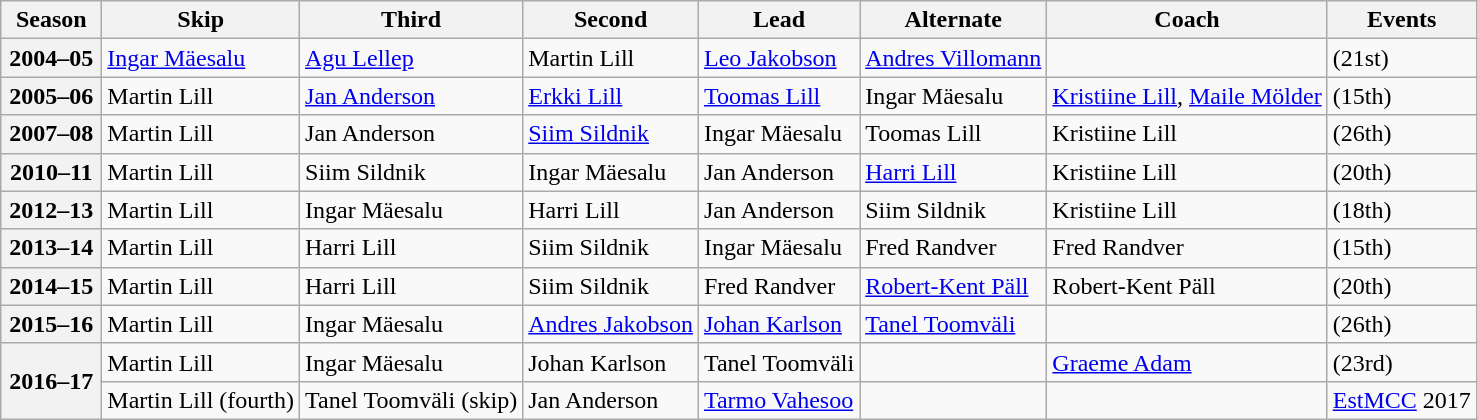<table class="wikitable">
<tr>
<th scope="col" width=60>Season</th>
<th scope="col">Skip</th>
<th scope="col">Third</th>
<th scope="col">Second</th>
<th scope="col">Lead</th>
<th scope="col">Alternate</th>
<th scope="col">Coach</th>
<th scope="col">Events</th>
</tr>
<tr>
<th scope="row">2004–05</th>
<td><a href='#'>Ingar Mäesalu</a></td>
<td><a href='#'>Agu Lellep</a></td>
<td>Martin Lill</td>
<td><a href='#'>Leo Jakobson</a></td>
<td><a href='#'>Andres Villomann</a></td>
<td></td>
<td> (21st)</td>
</tr>
<tr>
<th scope="row">2005–06</th>
<td>Martin Lill</td>
<td><a href='#'>Jan Anderson</a></td>
<td><a href='#'>Erkki Lill</a></td>
<td><a href='#'>Toomas Lill</a></td>
<td>Ingar Mäesalu</td>
<td><a href='#'>Kristiine Lill</a>, <a href='#'>Maile Mölder</a></td>
<td> (15th)</td>
</tr>
<tr>
<th scope="row">2007–08</th>
<td>Martin Lill</td>
<td>Jan Anderson</td>
<td><a href='#'>Siim Sildnik</a></td>
<td>Ingar Mäesalu</td>
<td>Toomas Lill</td>
<td>Kristiine Lill</td>
<td> (26th)</td>
</tr>
<tr>
<th scope="row">2010–11</th>
<td>Martin Lill</td>
<td>Siim Sildnik</td>
<td>Ingar Mäesalu</td>
<td>Jan Anderson</td>
<td><a href='#'>Harri Lill</a></td>
<td>Kristiine Lill</td>
<td> (20th)</td>
</tr>
<tr>
<th scope="row">2012–13</th>
<td>Martin Lill</td>
<td>Ingar Mäesalu</td>
<td>Harri Lill</td>
<td>Jan Anderson</td>
<td>Siim Sildnik</td>
<td>Kristiine Lill</td>
<td> (18th)</td>
</tr>
<tr>
<th scope="row">2013–14</th>
<td>Martin Lill</td>
<td>Harri Lill</td>
<td>Siim Sildnik</td>
<td>Ingar Mäesalu</td>
<td>Fred Randver</td>
<td>Fred Randver</td>
<td> (15th)</td>
</tr>
<tr>
<th scope="row">2014–15</th>
<td>Martin Lill</td>
<td>Harri Lill</td>
<td>Siim Sildnik</td>
<td>Fred Randver</td>
<td><a href='#'>Robert-Kent Päll</a></td>
<td>Robert-Kent Päll</td>
<td> (20th)</td>
</tr>
<tr>
<th scope="row">2015–16</th>
<td>Martin Lill</td>
<td>Ingar Mäesalu</td>
<td><a href='#'>Andres Jakobson</a></td>
<td><a href='#'>Johan Karlson</a></td>
<td><a href='#'>Tanel Toomväli</a></td>
<td></td>
<td> (26th)</td>
</tr>
<tr>
<th scope="row" rowspan=2>2016–17</th>
<td>Martin Lill</td>
<td>Ingar Mäesalu</td>
<td>Johan Karlson</td>
<td>Tanel Toomväli</td>
<td></td>
<td><a href='#'>Graeme Adam</a></td>
<td> (23rd)</td>
</tr>
<tr>
<td>Martin Lill (fourth)</td>
<td>Tanel Toomväli (skip)</td>
<td>Jan Anderson</td>
<td><a href='#'>Tarmo Vahesoo</a></td>
<td></td>
<td></td>
<td><a href='#'>EstMCC</a> 2017 </td>
</tr>
</table>
